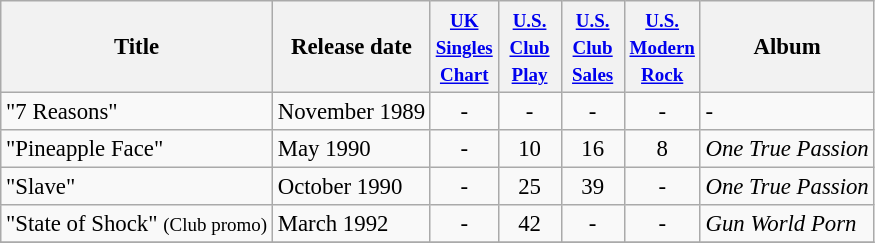<table class="wikitable" style="font-size:95%">
<tr>
<th>Title</th>
<th>Release date</th>
<th width="35"><small><a href='#'>UK Singles Chart</a></small></th>
<th width="35"><small><a href='#'>U.S. Club Play</a></small></th>
<th width="35"><small><a href='#'>U.S. Club Sales</a></small></th>
<th width="35"><small><a href='#'>U.S. Modern Rock</a></small></th>
<th>Album</th>
</tr>
<tr>
<td align=left>"7 Reasons"</td>
<td align=left>November 1989</td>
<td align=center>-</td>
<td align=center>-</td>
<td align=center>-</td>
<td align=center>-</td>
<td align=left>-</td>
</tr>
<tr>
<td align=left>"Pineapple Face"</td>
<td align=left>May 1990</td>
<td align=center>-</td>
<td align=center>10</td>
<td align=center>16</td>
<td align=center>8</td>
<td align=left><em>One True Passion</em></td>
</tr>
<tr>
<td align=left>"Slave"</td>
<td align=left>October 1990</td>
<td align=center>-</td>
<td align=center>25</td>
<td align=center>39</td>
<td align=center>-</td>
<td align=left><em>One True Passion</em></td>
</tr>
<tr>
<td align=left>"State of Shock" <small>(Club promo)</small></td>
<td align=left>March 1992</td>
<td align=center>-</td>
<td align=center>42</td>
<td align=center>-</td>
<td align=center>-</td>
<td align=left><em>Gun World Porn</em></td>
</tr>
<tr>
</tr>
</table>
